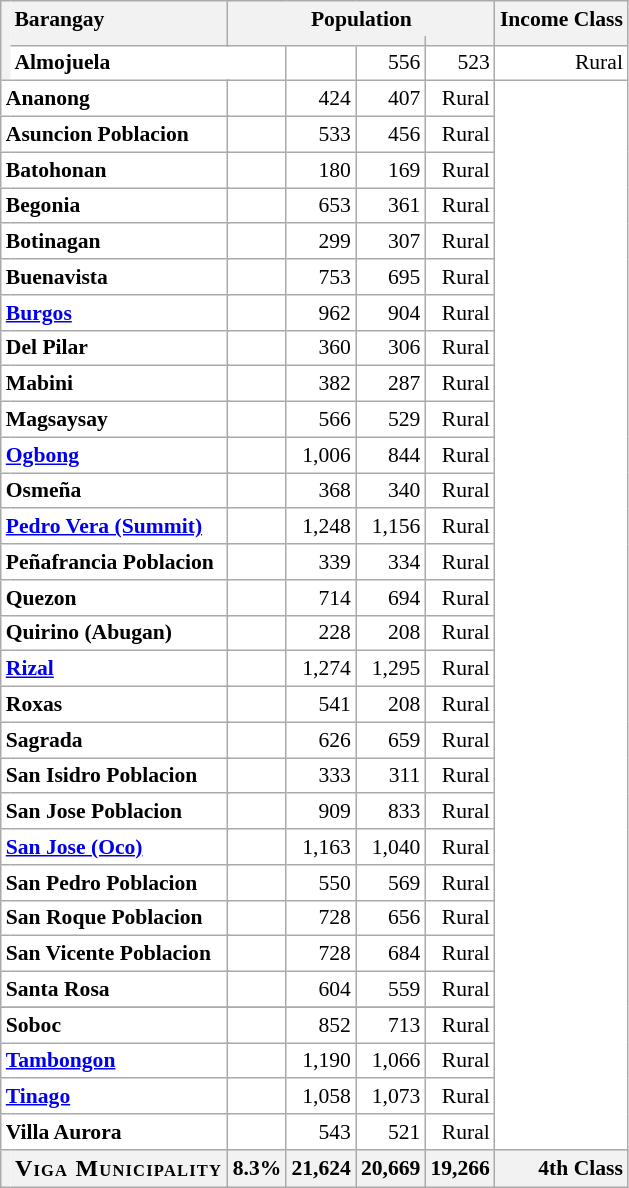<table class="wikitable sortable" style="table-layout:fixed;text-align:right;background-color:white;font-size:90%;border-collapse:collapse;">
<tr style="vertical-align:top;">
<th scope="col" style="border-width:thin 0 0 thin;" class="unsortable" rowspan="3"></th>
<th scope="col" style="border-width:thin 0 0 0;text-align:left;padding-right:1.5em;" class="unsortable" colspan="2">Barangay</th>
<th scope="col" style="border-bottom:0;text-align:center;" class="unsortable" colspan="5">Population</th>
<th scope="col" style="border-bottom:0;text-align:center;" class="unsortable">Income Class</th>
</tr>
<tr>
<th scope="col" style="border-width:0 thin thin 0;" colspan="2"></th>
<th scope="col" style="border-width:0 0 thin thin;text-align:center;" colspan="3"></th>
<th scope="col" style="border-width:0 thin thin 0;text-align:center;"></th>
<th scope="col" style="border-width:0 thin thin 0;text-align:center;"></th>
<th scope="col" style="border-top:0;"></th>
</tr>
<tr>
<td style="text-align:left;font-weight:bold;border-left:0;" colspan="4">Almojuela</td>
<td></td>
<td>556</td>
<td>523</td>
<td>Rural</td>
</tr>
<tr>
<td style="text-align:left;font-weight:bold;border-left:0;" colspan="4">Ananong</td>
<td></td>
<td>424</td>
<td>407</td>
<td>Rural</td>
</tr>
<tr>
<td style="text-align:left;font-weight:bold;border-left:0;" colspan="4">Asuncion Poblacion</td>
<td></td>
<td>533</td>
<td>456</td>
<td>Rural</td>
</tr>
<tr>
<td style="text-align:left;font-weight:bold;border-left:0;" colspan="4">Batohonan</td>
<td></td>
<td>180</td>
<td>169</td>
<td>Rural</td>
</tr>
<tr>
<td style="text-align:left;font-weight:bold;border-left:0;" colspan="4">Begonia</td>
<td></td>
<td>653</td>
<td>361</td>
<td>Rural</td>
</tr>
<tr>
<td style="text-align:left;font-weight:bold;border-left:0;" colspan="4">Botinagan</td>
<td></td>
<td>299</td>
<td>307</td>
<td>Rural</td>
</tr>
<tr>
<td style="text-align:left;font-weight:bold;border-left:0;" colspan="4">Buenavista</td>
<td></td>
<td>753</td>
<td>695</td>
<td>Rural</td>
</tr>
<tr>
<td style="text-align:left;font-weight:bold;border-left:0;" colspan="4"><a href='#'>Burgos</a></td>
<td></td>
<td>962</td>
<td>904</td>
<td>Rural</td>
</tr>
<tr>
<td style="text-align:left;font-weight:bold;border-left:0;" colspan="4">Del Pilar</td>
<td></td>
<td>360</td>
<td>306</td>
<td>Rural</td>
</tr>
<tr>
<td style="text-align:left;font-weight:bold;border-left:0;" colspan="4">Mabini</td>
<td></td>
<td>382</td>
<td>287</td>
<td>Rural</td>
</tr>
<tr>
<td style="text-align:left;font-weight:bold;border-left:0;" colspan="4">Magsaysay</td>
<td></td>
<td>566</td>
<td>529</td>
<td>Rural</td>
</tr>
<tr>
<td style="text-align:left;font-weight:bold;border-left:0;" colspan="4"><a href='#'>Ogbong</a></td>
<td></td>
<td>1,006</td>
<td>844</td>
<td>Rural</td>
</tr>
<tr>
<td style="text-align:left;font-weight:bold;border-left:0;" colspan="4">Osmeña</td>
<td></td>
<td>368</td>
<td>340</td>
<td>Rural</td>
</tr>
<tr>
<td style="text-align:left;font-weight:bold;border-left:0;" colspan="4"><a href='#'>Pedro Vera (Summit)</a></td>
<td></td>
<td>1,248</td>
<td>1,156</td>
<td>Rural</td>
</tr>
<tr>
<td style="text-align:left;font-weight:bold;border-left:0;" colspan="4">Peñafrancia Poblacion</td>
<td></td>
<td>339</td>
<td>334</td>
<td>Rural</td>
</tr>
<tr>
<td style="text-align:left;font-weight:bold;border-left:0;" colspan="4">Quezon</td>
<td></td>
<td>714</td>
<td>694</td>
<td>Rural</td>
</tr>
<tr>
<td style="text-align:left;font-weight:bold;border-left:0;" colspan="4">Quirino (Abugan)</td>
<td></td>
<td>228</td>
<td>208</td>
<td>Rural</td>
</tr>
<tr>
<td style="text-align:left;font-weight:bold;border-left:0;" colspan="4"><a href='#'>Rizal</a></td>
<td></td>
<td>1,274</td>
<td>1,295</td>
<td>Rural</td>
</tr>
<tr>
<td style="text-align:left;font-weight:bold;border-left:0;" colspan="4">Roxas</td>
<td></td>
<td>541</td>
<td>208</td>
<td>Rural</td>
</tr>
<tr>
<td style="text-align:left;font-weight:bold;border-left:0;" colspan="4">Sagrada</td>
<td></td>
<td>626</td>
<td>659</td>
<td>Rural</td>
</tr>
<tr>
<td style="text-align:left;font-weight:bold;border-left:0;" colspan="4">San Isidro Poblacion</td>
<td></td>
<td>333</td>
<td>311</td>
<td>Rural</td>
</tr>
<tr>
<td style="text-align:left;font-weight:bold;border-left:0;" colspan="4">San Jose Poblacion</td>
<td></td>
<td>909</td>
<td>833</td>
<td>Rural</td>
</tr>
<tr>
<td style="text-align:left;font-weight:bold;border-left:0;" colspan="4"><a href='#'>San Jose (Oco)</a></td>
<td></td>
<td>1,163</td>
<td>1,040</td>
<td>Rural</td>
</tr>
<tr>
<td style="text-align:left;font-weight:bold;border-left:0;" colspan="4">San Pedro Poblacion</td>
<td></td>
<td>550</td>
<td>569</td>
<td>Rural</td>
</tr>
<tr>
<td style="text-align:left;font-weight:bold;border-left:0;" colspan="4">San Roque Poblacion</td>
<td></td>
<td>728</td>
<td>656</td>
<td>Rural</td>
</tr>
<tr>
<td style="text-align:left;font-weight:bold;border-left:0;" colspan="4">San Vicente Poblacion</td>
<td></td>
<td>728</td>
<td>684</td>
<td>Rural</td>
</tr>
<tr>
<td style="text-align:left;font-weight:bold;border-left:0;" colspan="4">Santa Rosa</td>
<td></td>
<td>604</td>
<td>559</td>
<td>Rural</td>
</tr>
<tr>
</tr>
<tr>
<td style="text-align:left;font-weight:bold;border-left:0;" colspan="4">Soboc</td>
<td></td>
<td>852</td>
<td>713</td>
<td>Rural</td>
</tr>
<tr>
<td style="text-align:left;font-weight:bold;border-left:0;" colspan="4"><a href='#'>Tambongon</a></td>
<td></td>
<td>1,190</td>
<td>1,066</td>
<td>Rural</td>
</tr>
<tr>
<td style="text-align:left;font-weight:bold;border-left:0;" colspan="4"><a href='#'>Tinago</a></td>
<td></td>
<td>1,058</td>
<td>1,073</td>
<td>Rural</td>
</tr>
<tr>
<td style="text-align:left;font-weight:bold;border-left:0;" colspan="4">Villa Aurora</td>
<td></td>
<td>543</td>
<td>521</td>
<td>Rural</td>
</tr>
<tr class="sortbottom" |>
<th scope="row" style="border-right:0;"></th>
<th scope="row" colspan="3" style="border-left:0;text-align:left;font-size:medium;font-variant:small-caps;letter-spacing:0.05em;">Viga Municipality</th>
<th scope="col" style="text-align:right;">8.3%</th>
<th scope="col" style="text-align:right;">21,624</th>
<th scope="col" style="text-align:right;">20,669</th>
<th scope="col" style="text-align:right;">19,266</th>
<th scope="col" style="text-align:right;">4th Class</th>
</tr>
</table>
